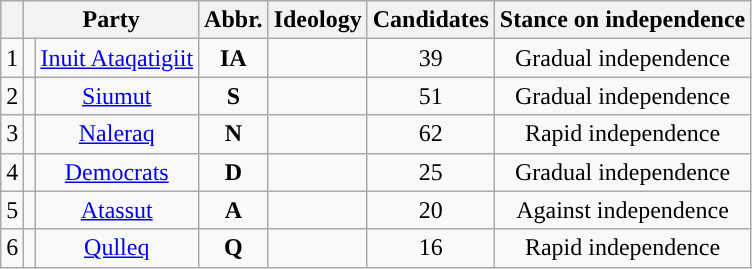<table class=wikitable style="text-align: center;">
<tr>
<th></th>
<th colspan="2">Party</th>
<th>Abbr.</th>
<th>Ideology</th>
<th>Candidates</th>
<th>Stance on independence</th>
</tr>
<tr>
<td style="text-align:center">1</td>
<td></td>
<td><a href='#'>Inuit Ataqatigiit</a></td>
<td style="text-align:center"><strong>IA</strong></td>
<td></td>
<td>39</td>
<td>Gradual independence</td>
</tr>
<tr>
<td>2</td>
<td></td>
<td><a href='#'>Siumut</a></td>
<td><strong>S</strong></td>
<td></td>
<td>51</td>
<td>Gradual independence</td>
</tr>
<tr>
<td>3</td>
<td></td>
<td><a href='#'>Naleraq</a></td>
<td><strong>N</strong></td>
<td></td>
<td>62</td>
<td>Rapid independence</td>
</tr>
<tr>
<td>4</td>
<td></td>
<td><a href='#'>Democrats</a></td>
<td><strong>D</strong></td>
<td></td>
<td>25</td>
<td>Gradual independence</td>
</tr>
<tr>
<td>5</td>
<td></td>
<td><a href='#'>Atassut</a></td>
<td><strong>A</strong></td>
<td></td>
<td>20</td>
<td>Against independence</td>
</tr>
<tr>
<td>6</td>
<td></td>
<td><a href='#'>Qulleq</a></td>
<td><strong>Q</strong></td>
<td></td>
<td>16</td>
<td>Rapid independence</td>
</tr>
</table>
